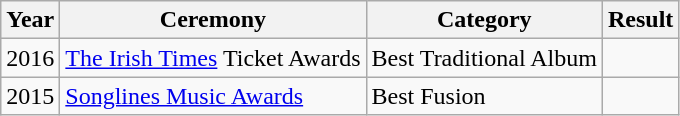<table class="wikitable">
<tr>
<th>Year</th>
<th>Ceremony</th>
<th>Category</th>
<th>Result</th>
</tr>
<tr>
<td>2016</td>
<td><a href='#'>The Irish Times</a> Ticket Awards</td>
<td>Best Traditional Album </td>
<td></td>
</tr>
<tr>
<td>2015</td>
<td><a href='#'>Songlines Music Awards</a></td>
<td>Best Fusion</td>
<td></td>
</tr>
</table>
